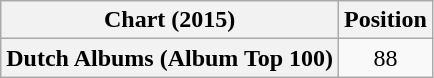<table class="wikitable plainrowheaders" style="text-align:center">
<tr>
<th scope="col">Chart (2015)</th>
<th scope="col">Position</th>
</tr>
<tr>
<th scope="row">Dutch Albums (Album Top 100)</th>
<td>88</td>
</tr>
</table>
